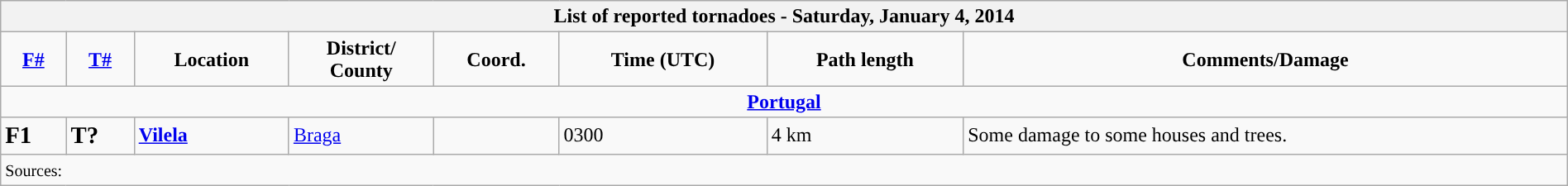<table class="wikitable collapsible" width="100%">
<tr>
<th colspan="8">List of reported tornadoes - Saturday, January 4, 2014</th>
</tr>
<tr>
<td style="text-align: center;"><strong><a href='#'>F#</a></strong></td>
<td style="text-align: center;"><strong><a href='#'>T#</a></strong></td>
<td style="text-align: center;"><strong>Location</strong></td>
<td style="text-align: center;"><strong>District/<br>County</strong></td>
<td style="text-align: center;"><strong>Coord.</strong></td>
<td style="text-align: center;"><strong>Time (UTC)</strong></td>
<td style="text-align: center;"><strong>Path length</strong></td>
<td style="text-align: center;"><strong>Comments/Damage</strong></td>
</tr>
<tr>
<td colspan="8" align=center><strong><a href='#'>Portugal</a></strong></td>
</tr>
<tr>
<td><big><strong>F1</strong></big></td>
<td><big><strong>T?</strong></big></td>
<td><strong><a href='#'>Vilela</a></strong></td>
<td><a href='#'>Braga</a></td>
<td></td>
<td>0300</td>
<td>4 km</td>
<td>Some damage to some houses and trees.</td>
</tr>
<tr>
<td colspan="8"><small>Sources:</small></td>
</tr>
</table>
